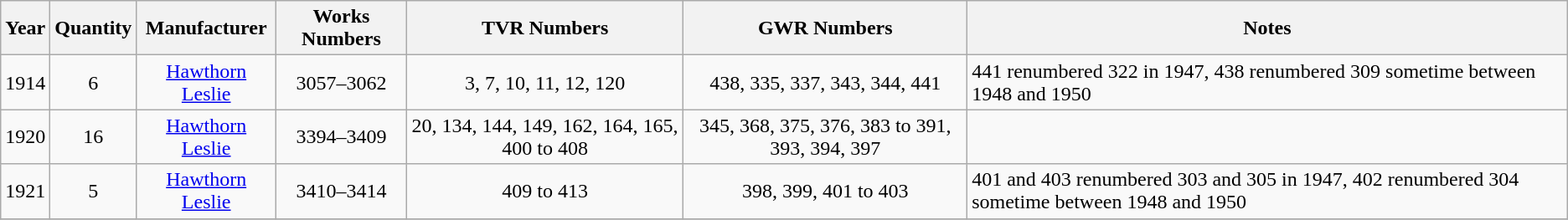<table class="wikitable" style="text-align:center">
<tr>
<th>Year</th>
<th>Quantity</th>
<th>Manufacturer</th>
<th>Works Numbers</th>
<th>TVR Numbers</th>
<th>GWR Numbers</th>
<th>Notes</th>
</tr>
<tr>
<td>1914</td>
<td>6</td>
<td><a href='#'>Hawthorn Leslie</a></td>
<td>3057–3062</td>
<td>3, 7, 10, 11, 12, 120</td>
<td>438, 335, 337, 343, 344, 441</td>
<td style=text-align:left>441 renumbered 322 in 1947, 438 renumbered 309 sometime between 1948 and 1950</td>
</tr>
<tr>
<td>1920</td>
<td>16</td>
<td><a href='#'>Hawthorn Leslie</a></td>
<td>3394–3409</td>
<td>20, 134, 144, 149, 162, 164, 165, 400 to 408</td>
<td>345, 368, 375, 376, 383 to 391, 393, 394, 397</td>
<td style=text-align:left></td>
</tr>
<tr>
<td>1921</td>
<td>5</td>
<td><a href='#'>Hawthorn Leslie</a></td>
<td>3410–3414</td>
<td>409 to 413</td>
<td>398, 399, 401 to 403</td>
<td style=text-align:left>401 and 403 renumbered 303 and 305 in 1947, 402 renumbered 304 sometime between 1948 and 1950</td>
</tr>
<tr>
</tr>
</table>
